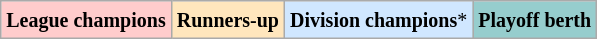<table class="wikitable">
<tr>
<td bgcolor="#FFCCCC"><small><strong>League champions</strong></small></td>
<td bgcolor="#FFE6BD"><small><strong>Runners-up</strong></small></td>
<td bgcolor="#D0E7FF"><small><strong>Division champions</strong>*</small></td>
<td bgcolor="#96CDCD"><small><strong>Playoff berth</strong></small></td>
</tr>
</table>
